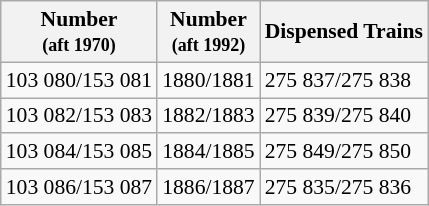<table class="wikitable float-right" style="font-size:90%">
<tr class="hintergrundfarbe5">
<th>Number<br><small>(aft 1970)</small></th>
<th>Number<br><small>(aft 1992)</small></th>
<th>Dispensed Trains</th>
</tr>
<tr>
<td>103 080/153 081</td>
<td>1880/1881</td>
<td>275 837/275 838</td>
</tr>
<tr>
<td>103 082/153 083</td>
<td>1882/1883</td>
<td>275 839/275 840</td>
</tr>
<tr>
<td>103 084/153 085</td>
<td>1884/1885</td>
<td>275 849/275 850</td>
</tr>
<tr>
<td>103 086/153 087</td>
<td>1886/1887</td>
<td>275 835/275 836</td>
</tr>
</table>
